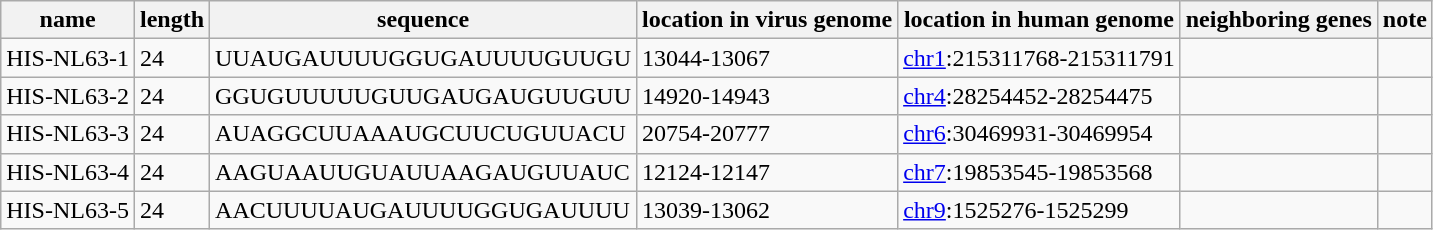<table class="wikitable sortable">
<tr>
<th>name</th>
<th>length</th>
<th>sequence</th>
<th>location in virus genome</th>
<th>location in human genome</th>
<th>neighboring genes</th>
<th>note</th>
</tr>
<tr>
<td>HIS-NL63-1</td>
<td>24</td>
<td>UUAUGAUUUUGGUGAUUUUGUUGU</td>
<td>13044-13067</td>
<td><a href='#'>chr1</a>:215311768-215311791</td>
<td></td>
<td></td>
</tr>
<tr>
<td>HIS-NL63-2</td>
<td>24</td>
<td>GGUGUUUUUGUUGAUGAUGUUGUU</td>
<td>14920-14943</td>
<td><a href='#'>chr4</a>:28254452-28254475</td>
<td></td>
<td></td>
</tr>
<tr>
<td>HIS-NL63-3</td>
<td>24</td>
<td>AUAGGCUUAAAUGCUUCUGUUACU</td>
<td>20754-20777</td>
<td><a href='#'>chr6</a>:30469931-30469954</td>
<td></td>
<td></td>
</tr>
<tr>
<td>HIS-NL63-4</td>
<td>24</td>
<td>AAGUAAUUGUAUUAAGAUGUUAUC</td>
<td>12124-12147</td>
<td><a href='#'>chr7</a>:19853545-19853568</td>
<td></td>
<td></td>
</tr>
<tr>
<td>HIS-NL63-5</td>
<td>24</td>
<td>AACUUUUAUGAUUUUGGUGAUUUU</td>
<td>13039-13062</td>
<td><a href='#'>chr9</a>:1525276-1525299</td>
<td></td>
<td></td>
</tr>
</table>
